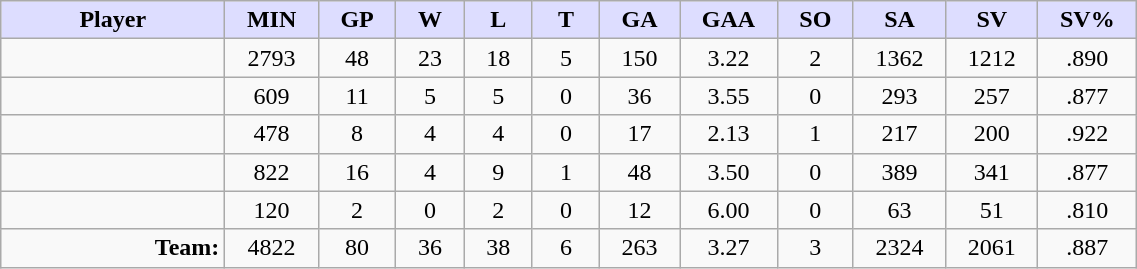<table style="width:60%;" class="wikitable sortable">
<tr>
<th style="background:#ddf; width:10%;">Player</th>
<th style="width:3%; background:#ddf;" title="Minutes played">MIN</th>
<th style="width:3%; background:#ddf;" title="Games played in">GP</th>
<th style="width:3%; background:#ddf;" title="Games played in">W</th>
<th style="width:3%; background:#ddf;" title="Games played in">L</th>
<th style="width:3%; background:#ddf;" title="Ties">T</th>
<th style="width:3%; background:#ddf;" title="Goals against">GA</th>
<th style="width:3%; background:#ddf;" title="Goals against average">GAA</th>
<th style="width:3%; background:#ddf;" title="Shut-outs">SO</th>
<th style="width:3%; background:#ddf;" title="Shots against">SA</th>
<th style="width:3%; background:#ddf;" title="Shots saved">SV</th>
<th style="width:3%; background:#ddf;" title="Save percentage">SV%</th>
</tr>
<tr style="text-align:center;">
<td style="text-align:right;"></td>
<td>2793</td>
<td>48</td>
<td>23</td>
<td>18</td>
<td>5</td>
<td>150</td>
<td>3.22</td>
<td>2</td>
<td>1362</td>
<td>1212</td>
<td>.890</td>
</tr>
<tr style="text-align:center;">
<td style="text-align:right;"></td>
<td>609</td>
<td>11</td>
<td>5</td>
<td>5</td>
<td>0</td>
<td>36</td>
<td>3.55</td>
<td>0</td>
<td>293</td>
<td>257</td>
<td>.877</td>
</tr>
<tr style="text-align:center;">
<td style="text-align:right;"></td>
<td>478</td>
<td>8</td>
<td>4</td>
<td>4</td>
<td>0</td>
<td>17</td>
<td>2.13</td>
<td>1</td>
<td>217</td>
<td>200</td>
<td>.922</td>
</tr>
<tr style="text-align:center;">
<td style="text-align:right;"></td>
<td>822</td>
<td>16</td>
<td>4</td>
<td>9</td>
<td>1</td>
<td>48</td>
<td>3.50</td>
<td>0</td>
<td>389</td>
<td>341</td>
<td>.877</td>
</tr>
<tr style="text-align:center;">
<td style="text-align:right;"></td>
<td>120</td>
<td>2</td>
<td>0</td>
<td>2</td>
<td>0</td>
<td>12</td>
<td>6.00</td>
<td>0</td>
<td>63</td>
<td>51</td>
<td>.810</td>
</tr>
<tr style="text-align:center;">
<td style="text-align:right;"><strong>Team:</strong></td>
<td>4822</td>
<td>80</td>
<td>36</td>
<td>38</td>
<td>6</td>
<td>263</td>
<td>3.27</td>
<td>3</td>
<td>2324</td>
<td>2061</td>
<td>.887</td>
</tr>
</table>
